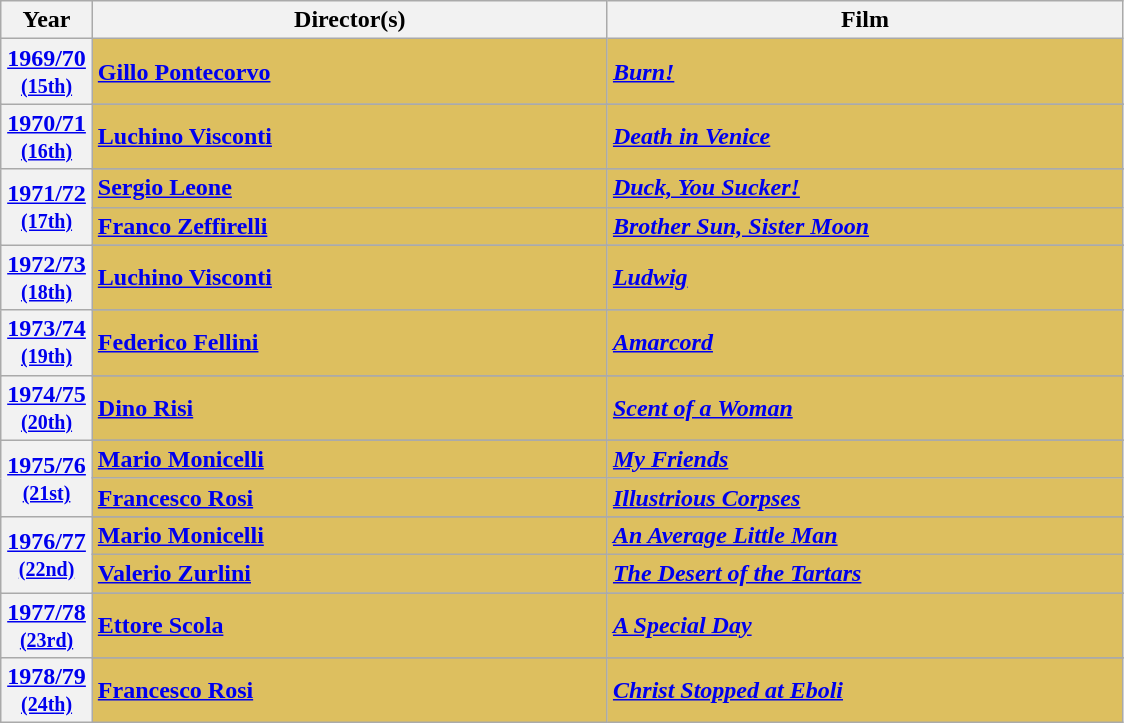<table class="wikitable">
<tr>
<th width="8%">Year</th>
<th width="45%">Director(s)</th>
<th width="45%">Film</th>
</tr>
<tr>
<th><a href='#'>1969/70</a><br><small><a href='#'>(15th)</a></small></th>
<td style="background:#DDBF5F"><strong><a href='#'>Gillo Pontecorvo</a></strong></td>
<td style="background:#DDBF5F"><strong><em><a href='#'>Burn!</a></em></strong></td>
</tr>
<tr>
<th rowspan="2" style="text-align:center"><a href='#'>1970/71</a><br><small><a href='#'>(16th)</a></small></th>
</tr>
<tr>
<td style="background:#DDBF5F"><strong><a href='#'>Luchino Visconti</a></strong></td>
<td style="background:#DDBF5F"><strong><em><a href='#'>Death in Venice</a></em></strong></td>
</tr>
<tr>
<th rowspan="3" style="text-align:center"><a href='#'>1971/72</a><br><small><a href='#'>(17th)</a></small></th>
</tr>
<tr>
<td style="background:#DDBF5F"><strong><a href='#'>Sergio Leone</a></strong></td>
<td style="background:#DDBF5F"><strong><em><a href='#'>Duck, You Sucker!</a></em></strong></td>
</tr>
<tr>
<td style="background:#DDBF5F"><strong><a href='#'>Franco Zeffirelli</a></strong></td>
<td style="background:#DDBF5F"><strong><em><a href='#'>Brother Sun, Sister Moon</a></em></strong></td>
</tr>
<tr>
<th rowspan="2" style="text-align:center"><a href='#'>1972/73</a><br><small><a href='#'>(18th)</a></small></th>
</tr>
<tr>
<td style="background:#DDBF5F"><strong><a href='#'>Luchino Visconti</a></strong></td>
<td style="background:#DDBF5F"><strong><em><a href='#'>Ludwig</a></em></strong></td>
</tr>
<tr>
<th rowspan="2" style="text-align:center"><a href='#'>1973/74</a><br><small><a href='#'>(19th)</a></small></th>
</tr>
<tr>
<td style="background:#DDBF5F"><strong><a href='#'>Federico Fellini</a></strong></td>
<td style="background:#DDBF5F"><strong><em><a href='#'>Amarcord</a></em></strong></td>
</tr>
<tr>
<th rowspan="2" style="text-align:center"><a href='#'>1974/75</a><br><small><a href='#'>(20th)</a></small></th>
</tr>
<tr>
<td style="background:#DDBF5F"><strong><a href='#'>Dino Risi</a></strong></td>
<td style="background:#DDBF5F"><strong><em><a href='#'>Scent of a Woman</a></em></strong></td>
</tr>
<tr>
<th rowspan="3" style="text-align:center"><a href='#'>1975/76</a><br><small><a href='#'>(21st)</a></small></th>
</tr>
<tr>
<td style="background:#DDBF5F"><strong><a href='#'>Mario Monicelli</a></strong></td>
<td style="background:#DDBF5F"><strong><em><a href='#'>My Friends</a></em></strong></td>
</tr>
<tr>
<td style="background:#DDBF5F"><strong><a href='#'>Francesco Rosi</a></strong></td>
<td style="background:#DDBF5F"><strong><em><a href='#'>Illustrious Corpses</a></em></strong></td>
</tr>
<tr>
<th rowspan="3" style="text-align:center"><a href='#'>1976/77</a><br><small><a href='#'>(22nd)</a></small></th>
</tr>
<tr>
<td style="background:#DDBF5F"><strong><a href='#'>Mario Monicelli</a></strong></td>
<td style="background:#DDBF5F"><strong><em><a href='#'>An Average Little Man</a></em></strong></td>
</tr>
<tr>
<td style="background:#DDBF5F"><strong><a href='#'>Valerio Zurlini</a></strong></td>
<td style="background:#DDBF5F"><strong><em><a href='#'>The Desert of the Tartars</a></em></strong></td>
</tr>
<tr>
<th rowspan="2" style="text-align:center"><a href='#'>1977/78</a><br><small><a href='#'>(23rd)</a></small></th>
</tr>
<tr>
<td style="background:#DDBF5F"><strong><a href='#'>Ettore Scola</a></strong></td>
<td style="background:#DDBF5F"><strong><em><a href='#'>A Special Day</a></em></strong></td>
</tr>
<tr>
<th rowspan="2" style="text-align:center"><a href='#'>1978/79</a><br><small><a href='#'>(24th)</a></small></th>
</tr>
<tr>
<td style="background:#DDBF5F"><strong><a href='#'>Francesco Rosi</a></strong></td>
<td style="background:#DDBF5F"><strong><em><a href='#'>Christ Stopped at Eboli</a></em></strong></td>
</tr>
</table>
